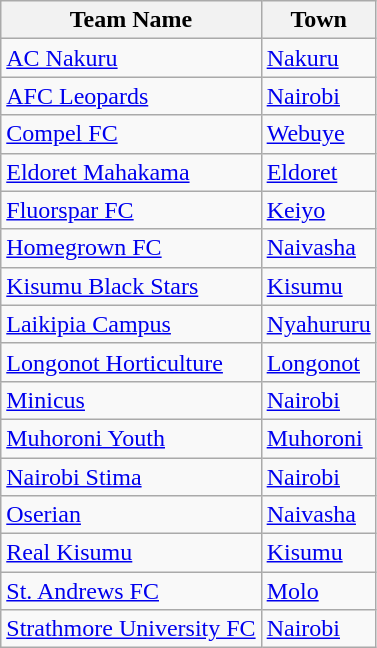<table class="wikitable">
<tr>
<th>Team Name</th>
<th>Town</th>
</tr>
<tr>
<td><a href='#'>AC Nakuru</a></td>
<td><a href='#'>Nakuru</a></td>
</tr>
<tr>
<td><a href='#'>AFC Leopards</a></td>
<td><a href='#'>Nairobi</a></td>
</tr>
<tr>
<td><a href='#'>Compel FC</a></td>
<td><a href='#'>Webuye</a></td>
</tr>
<tr>
<td><a href='#'>Eldoret Mahakama</a></td>
<td><a href='#'>Eldoret</a></td>
</tr>
<tr>
<td><a href='#'>Fluorspar FC</a></td>
<td><a href='#'>Keiyo</a></td>
</tr>
<tr>
<td><a href='#'>Homegrown FC</a></td>
<td><a href='#'>Naivasha</a></td>
</tr>
<tr>
<td><a href='#'>Kisumu Black Stars</a></td>
<td><a href='#'>Kisumu</a></td>
</tr>
<tr>
<td><a href='#'>Laikipia Campus</a></td>
<td><a href='#'>Nyahururu</a></td>
</tr>
<tr>
<td><a href='#'>Longonot Horticulture</a></td>
<td><a href='#'>Longonot</a></td>
</tr>
<tr>
<td><a href='#'>Minicus</a></td>
<td><a href='#'>Nairobi</a></td>
</tr>
<tr>
<td><a href='#'>Muhoroni Youth</a></td>
<td><a href='#'>Muhoroni</a></td>
</tr>
<tr>
<td><a href='#'>Nairobi Stima</a></td>
<td><a href='#'>Nairobi</a></td>
</tr>
<tr>
<td><a href='#'>Oserian</a></td>
<td><a href='#'>Naivasha</a></td>
</tr>
<tr>
<td><a href='#'>Real Kisumu</a></td>
<td><a href='#'>Kisumu</a></td>
</tr>
<tr>
<td><a href='#'>St. Andrews FC</a></td>
<td><a href='#'>Molo</a></td>
</tr>
<tr>
<td><a href='#'>Strathmore University FC</a></td>
<td><a href='#'>Nairobi</a></td>
</tr>
</table>
